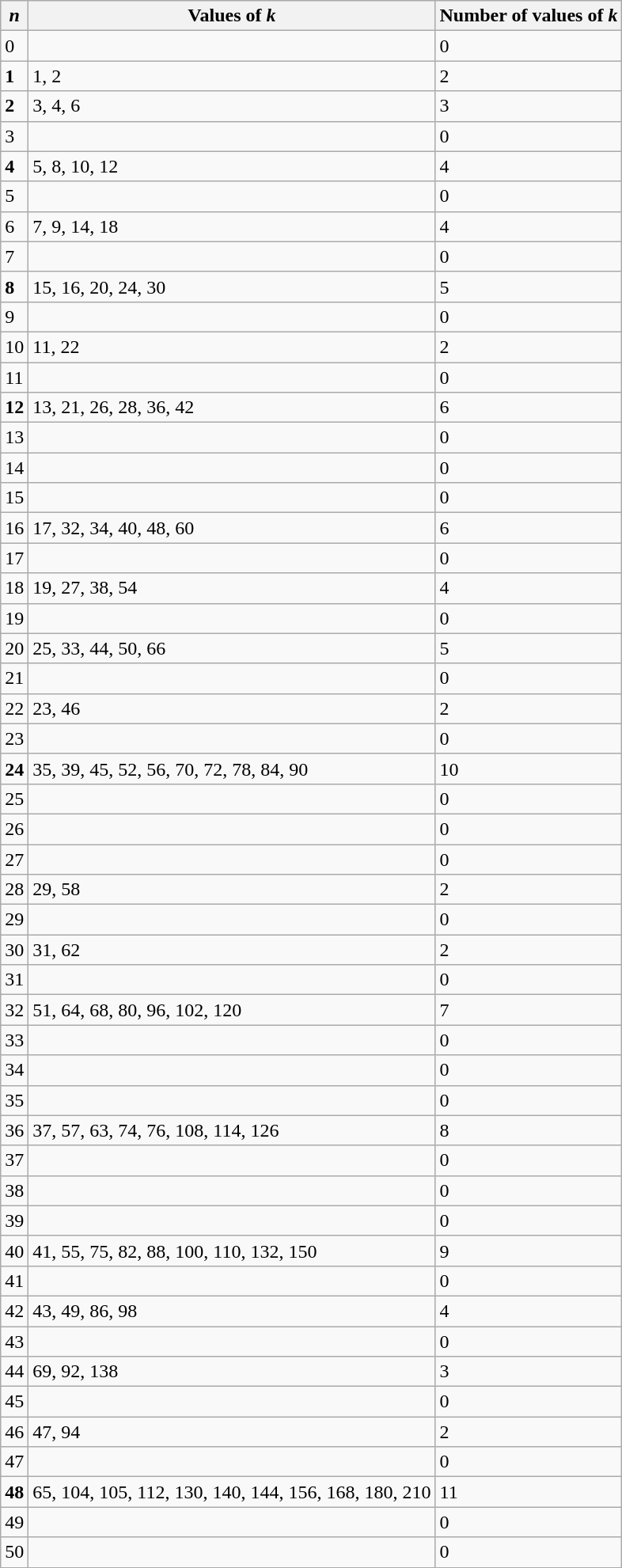<table class="wikitable">
<tr>
<th><em>n</em></th>
<th>Values of <em>k</em> </th>
<th>Number of values of <em>k</em> </th>
</tr>
<tr>
<td>0</td>
<td></td>
<td>0</td>
</tr>
<tr>
<td><strong>1</strong></td>
<td>1, 2</td>
<td>2</td>
</tr>
<tr>
<td><strong>2</strong></td>
<td>3, 4, 6</td>
<td>3</td>
</tr>
<tr>
<td>3</td>
<td></td>
<td>0</td>
</tr>
<tr>
<td><strong>4</strong></td>
<td>5, 8, 10, 12</td>
<td>4</td>
</tr>
<tr>
<td>5</td>
<td></td>
<td>0</td>
</tr>
<tr>
<td>6</td>
<td>7, 9, 14, 18</td>
<td>4</td>
</tr>
<tr>
<td>7</td>
<td></td>
<td>0</td>
</tr>
<tr>
<td><strong>8</strong></td>
<td>15, 16, 20, 24, 30</td>
<td>5</td>
</tr>
<tr>
<td>9</td>
<td></td>
<td>0</td>
</tr>
<tr>
<td>10</td>
<td>11, 22</td>
<td>2</td>
</tr>
<tr>
<td>11</td>
<td></td>
<td>0</td>
</tr>
<tr>
<td><strong>12</strong></td>
<td>13, 21, 26, 28, 36, 42</td>
<td>6</td>
</tr>
<tr>
<td>13</td>
<td></td>
<td>0</td>
</tr>
<tr>
<td>14</td>
<td></td>
<td>0</td>
</tr>
<tr>
<td>15</td>
<td></td>
<td>0</td>
</tr>
<tr>
<td>16</td>
<td>17, 32, 34, 40, 48, 60</td>
<td>6</td>
</tr>
<tr>
<td>17</td>
<td></td>
<td>0</td>
</tr>
<tr>
<td>18</td>
<td>19, 27, 38, 54</td>
<td>4</td>
</tr>
<tr>
<td>19</td>
<td></td>
<td>0</td>
</tr>
<tr>
<td>20</td>
<td>25, 33, 44, 50, 66</td>
<td>5</td>
</tr>
<tr>
<td>21</td>
<td></td>
<td>0</td>
</tr>
<tr>
<td>22</td>
<td>23, 46</td>
<td>2</td>
</tr>
<tr>
<td>23</td>
<td></td>
<td>0</td>
</tr>
<tr>
<td><strong>24</strong></td>
<td>35, 39, 45, 52, 56, 70, 72, 78, 84, 90</td>
<td>10</td>
</tr>
<tr>
<td>25</td>
<td></td>
<td>0</td>
</tr>
<tr>
<td>26</td>
<td></td>
<td>0</td>
</tr>
<tr>
<td>27</td>
<td></td>
<td>0</td>
</tr>
<tr>
<td>28</td>
<td>29, 58</td>
<td>2</td>
</tr>
<tr>
<td>29</td>
<td></td>
<td>0</td>
</tr>
<tr>
<td>30</td>
<td>31, 62</td>
<td>2</td>
</tr>
<tr>
<td>31</td>
<td></td>
<td>0</td>
</tr>
<tr>
<td>32</td>
<td>51, 64, 68, 80, 96, 102, 120</td>
<td>7</td>
</tr>
<tr>
<td>33</td>
<td></td>
<td>0</td>
</tr>
<tr>
<td>34</td>
<td></td>
<td>0</td>
</tr>
<tr>
<td>35</td>
<td></td>
<td>0</td>
</tr>
<tr>
<td>36</td>
<td>37, 57, 63, 74, 76, 108, 114, 126</td>
<td>8</td>
</tr>
<tr>
<td>37</td>
<td></td>
<td>0</td>
</tr>
<tr>
<td>38</td>
<td></td>
<td>0</td>
</tr>
<tr>
<td>39</td>
<td></td>
<td>0</td>
</tr>
<tr>
<td>40</td>
<td>41, 55, 75, 82, 88, 100, 110, 132, 150</td>
<td>9</td>
</tr>
<tr>
<td>41</td>
<td></td>
<td>0</td>
</tr>
<tr>
<td>42</td>
<td>43, 49, 86, 98</td>
<td>4</td>
</tr>
<tr>
<td>43</td>
<td></td>
<td>0</td>
</tr>
<tr>
<td>44</td>
<td>69, 92, 138</td>
<td>3</td>
</tr>
<tr>
<td>45</td>
<td></td>
<td>0</td>
</tr>
<tr>
<td>46</td>
<td>47, 94</td>
<td>2</td>
</tr>
<tr>
<td>47</td>
<td></td>
<td>0</td>
</tr>
<tr>
<td><strong>48</strong></td>
<td>65, 104, 105, 112, 130, 140, 144, 156, 168, 180, 210</td>
<td>11</td>
</tr>
<tr>
<td>49</td>
<td></td>
<td>0</td>
</tr>
<tr>
<td>50</td>
<td></td>
<td>0</td>
</tr>
</table>
